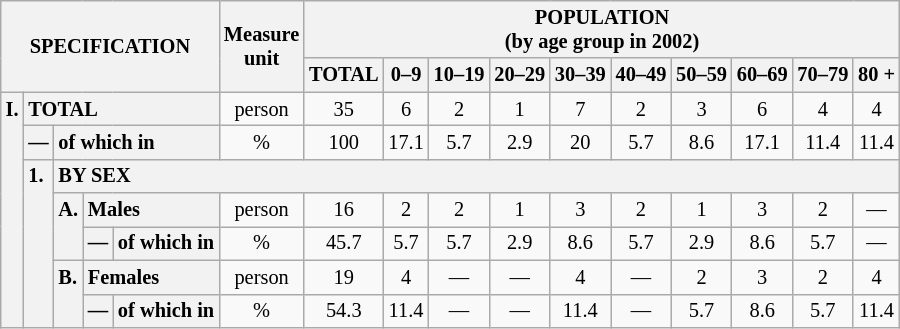<table class="wikitable" style="font-size:85%; text-align:center">
<tr>
<th rowspan="2" colspan="5">SPECIFICATION</th>
<th rowspan="2">Measure<br> unit</th>
<th colspan="10" rowspan="1">POPULATION<br> (by age group in 2002)</th>
</tr>
<tr>
<th>TOTAL</th>
<th>0–9</th>
<th>10–19</th>
<th>20–29</th>
<th>30–39</th>
<th>40–49</th>
<th>50–59</th>
<th>60–69</th>
<th>70–79</th>
<th>80 +</th>
</tr>
<tr>
<th style="text-align:left" valign="top" rowspan="7">I.</th>
<th style="text-align:left" colspan="4">TOTAL</th>
<td>person</td>
<td>35</td>
<td>6</td>
<td>2</td>
<td>1</td>
<td>7</td>
<td>2</td>
<td>3</td>
<td>6</td>
<td>4</td>
<td>4</td>
</tr>
<tr>
<th style="text-align:left" valign="top">—</th>
<th style="text-align:left" colspan="3">of which in</th>
<td>%</td>
<td>100</td>
<td>17.1</td>
<td>5.7</td>
<td>2.9</td>
<td>20</td>
<td>5.7</td>
<td>8.6</td>
<td>17.1</td>
<td>11.4</td>
<td>11.4</td>
</tr>
<tr>
<th style="text-align:left" valign="top" rowspan="5">1.</th>
<th style="text-align:left" colspan="14">BY SEX</th>
</tr>
<tr>
<th style="text-align:left" valign="top" rowspan="2">A.</th>
<th style="text-align:left" colspan="2">Males</th>
<td>person</td>
<td>16</td>
<td>2</td>
<td>2</td>
<td>1</td>
<td>3</td>
<td>2</td>
<td>1</td>
<td>3</td>
<td>2</td>
<td>—</td>
</tr>
<tr>
<th style="text-align:left" valign="top">—</th>
<th style="text-align:left" colspan="1">of which in</th>
<td>%</td>
<td>45.7</td>
<td>5.7</td>
<td>5.7</td>
<td>2.9</td>
<td>8.6</td>
<td>5.7</td>
<td>2.9</td>
<td>8.6</td>
<td>5.7</td>
<td>—</td>
</tr>
<tr>
<th style="text-align:left" valign="top" rowspan="2">B.</th>
<th style="text-align:left" colspan="2">Females</th>
<td>person</td>
<td>19</td>
<td>4</td>
<td>—</td>
<td>—</td>
<td>4</td>
<td>—</td>
<td>2</td>
<td>3</td>
<td>2</td>
<td>4</td>
</tr>
<tr>
<th style="text-align:left" valign="top">—</th>
<th style="text-align:left" colspan="1">of which in</th>
<td>%</td>
<td>54.3</td>
<td>11.4</td>
<td>—</td>
<td>—</td>
<td>11.4</td>
<td>—</td>
<td>5.7</td>
<td>8.6</td>
<td>5.7</td>
<td>11.4</td>
</tr>
</table>
